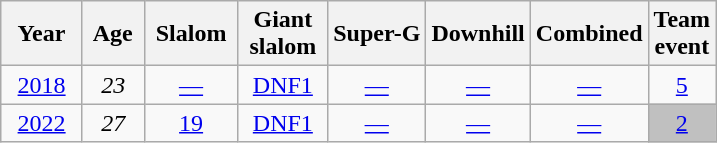<table class=wikitable style="text-align:center">
<tr>
<th>  Year  </th>
<th> Age </th>
<th> Slalom </th>
<th> Giant <br> slalom </th>
<th>Super-G</th>
<th>Downhill</th>
<th>Combined</th>
<th>Team<br>event</th>
</tr>
<tr>
<td><a href='#'>2018</a></td>
<td><em>23</em></td>
<td><a href='#'>—</a></td>
<td><a href='#'>DNF1</a></td>
<td><a href='#'>—</a></td>
<td><a href='#'>—</a></td>
<td><a href='#'>—</a></td>
<td><a href='#'>5</a></td>
</tr>
<tr>
<td><a href='#'>2022</a></td>
<td><em>27</em></td>
<td><a href='#'>19</a></td>
<td><a href='#'>DNF1</a></td>
<td><a href='#'>—</a></td>
<td><a href='#'>—</a></td>
<td><a href='#'>—</a></td>
<td style="background:silver;"><a href='#'>2</a></td>
</tr>
</table>
